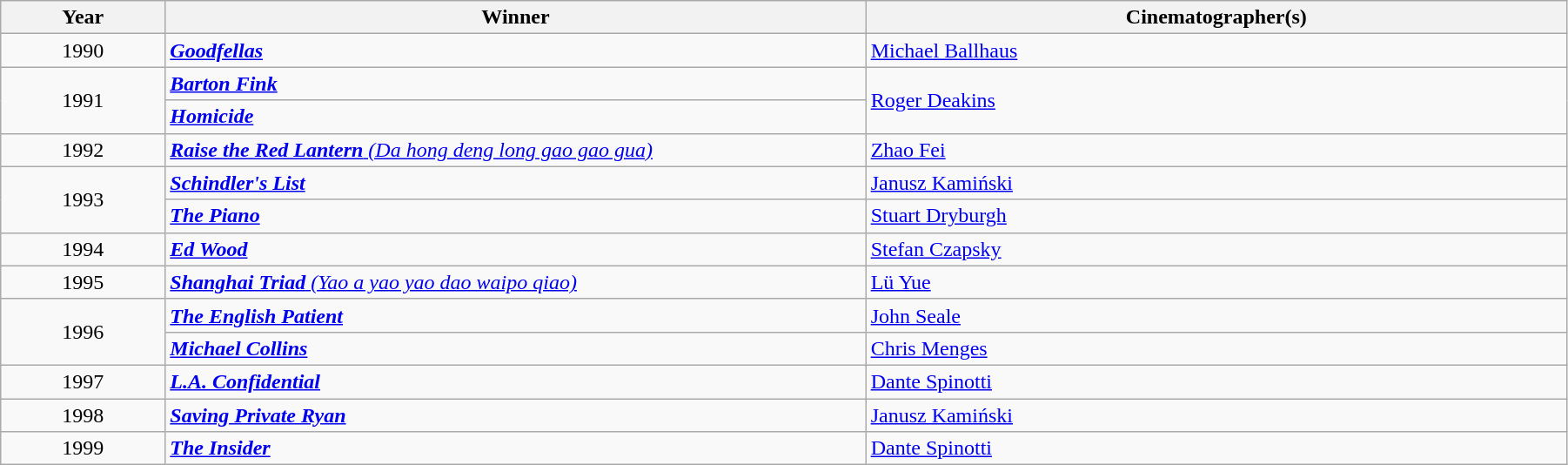<table class="wikitable" width="95%" cellpadding="5">
<tr>
<th width="100"><strong>Year</strong></th>
<th width="450"><strong>Winner</strong></th>
<th width="450"><strong>Cinematographer(s)</strong></th>
</tr>
<tr>
<td style="text-align:center;">1990</td>
<td><strong><em><a href='#'>Goodfellas</a></em></strong></td>
<td><a href='#'>Michael Ballhaus</a></td>
</tr>
<tr>
<td rowspan="2" style="text-align:center;">1991</td>
<td><strong><em><a href='#'>Barton Fink</a></em></strong></td>
<td rowspan="2"><a href='#'>Roger Deakins</a></td>
</tr>
<tr>
<td><strong><em><a href='#'>Homicide</a></em></strong></td>
</tr>
<tr>
<td style="text-align:center;">1992</td>
<td><em><a href='#'><strong>Raise the Red Lantern</strong> (Da hong deng long gao gao gua)</a></em></td>
<td><a href='#'>Zhao Fei</a></td>
</tr>
<tr>
<td rowspan="2" style="text-align:center;">1993</td>
<td><strong><em><a href='#'>Schindler's List</a></em></strong></td>
<td><a href='#'>Janusz Kamiński</a></td>
</tr>
<tr>
<td><strong><em><a href='#'>The Piano</a></em></strong></td>
<td><a href='#'>Stuart Dryburgh</a></td>
</tr>
<tr>
<td style="text-align:center;">1994</td>
<td><strong><em><a href='#'>Ed Wood</a></em></strong></td>
<td><a href='#'>Stefan Czapsky</a></td>
</tr>
<tr>
<td style="text-align:center;">1995</td>
<td><em><a href='#'><strong>Shanghai Triad</strong> (Yao a yao yao dao waipo qiao)</a></em></td>
<td><a href='#'>Lü Yue</a></td>
</tr>
<tr>
<td rowspan="2" style="text-align:center;">1996</td>
<td><strong><em><a href='#'>The English Patient</a></em></strong></td>
<td><a href='#'>John Seale</a></td>
</tr>
<tr>
<td><strong><em><a href='#'>Michael Collins</a></em></strong></td>
<td><a href='#'>Chris Menges</a></td>
</tr>
<tr>
<td style="text-align:center;">1997</td>
<td><strong><em><a href='#'>L.A. Confidential</a></em></strong></td>
<td><a href='#'>Dante Spinotti</a></td>
</tr>
<tr>
<td style="text-align:center;">1998</td>
<td><strong><em><a href='#'>Saving Private Ryan</a></em></strong></td>
<td><a href='#'>Janusz Kamiński</a></td>
</tr>
<tr>
<td style="text-align:center;">1999</td>
<td><strong><em><a href='#'>The Insider</a></em></strong></td>
<td><a href='#'>Dante Spinotti</a></td>
</tr>
</table>
